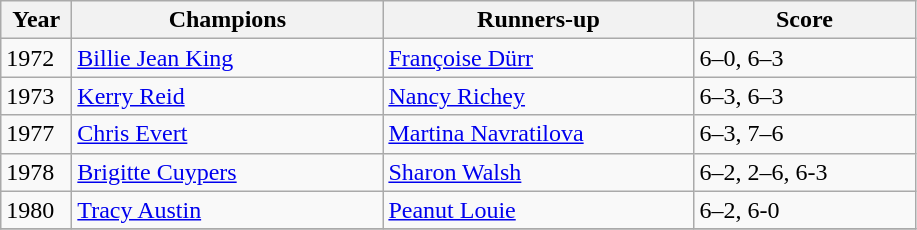<table class="wikitable">
<tr>
<th style="width:40px">Year</th>
<th style="width:200px">Champions</th>
<th style="width:200px">Runners-up</th>
<th style="width:140px" class="unsortable">Score</th>
</tr>
<tr>
<td>1972</td>
<td> <a href='#'>Billie Jean King</a></td>
<td> <a href='#'>Françoise Dürr</a></td>
<td>6–0, 6–3</td>
</tr>
<tr>
<td>1973</td>
<td> <a href='#'>Kerry Reid</a></td>
<td> <a href='#'>Nancy Richey</a></td>
<td>6–3, 6–3</td>
</tr>
<tr>
<td>1977</td>
<td> <a href='#'>Chris Evert</a></td>
<td> <a href='#'>Martina Navratilova</a></td>
<td>6–3, 7–6</td>
</tr>
<tr>
<td>1978</td>
<td> <a href='#'>Brigitte Cuypers</a></td>
<td> <a href='#'>Sharon Walsh</a></td>
<td>6–2, 2–6, 6-3</td>
</tr>
<tr>
<td>1980</td>
<td> <a href='#'>Tracy Austin</a></td>
<td> <a href='#'>Peanut Louie</a></td>
<td>6–2, 6-0</td>
</tr>
<tr>
</tr>
</table>
